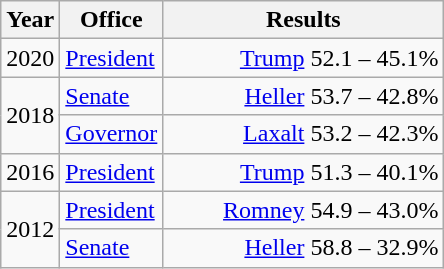<table class=wikitable>
<tr>
<th width="30">Year</th>
<th width="60">Office</th>
<th width="180">Results</th>
</tr>
<tr>
<td>2020</td>
<td><a href='#'>President</a></td>
<td align="right" ><a href='#'>Trump</a> 52.1 – 45.1%</td>
</tr>
<tr>
<td rowspan="2">2018</td>
<td><a href='#'>Senate</a></td>
<td align="right" ><a href='#'>Heller</a> 53.7 – 42.8%</td>
</tr>
<tr>
<td><a href='#'>Governor</a></td>
<td align="right" ><a href='#'>Laxalt</a> 53.2 – 42.3%</td>
</tr>
<tr>
<td>2016</td>
<td><a href='#'>President</a></td>
<td align="right" ><a href='#'>Trump</a> 51.3 – 40.1%</td>
</tr>
<tr>
<td rowspan="2">2012</td>
<td><a href='#'>President</a></td>
<td align="right" ><a href='#'>Romney</a> 54.9 – 43.0%</td>
</tr>
<tr>
<td><a href='#'>Senate</a></td>
<td align="right" ><a href='#'>Heller</a> 58.8 – 32.9%</td>
</tr>
</table>
